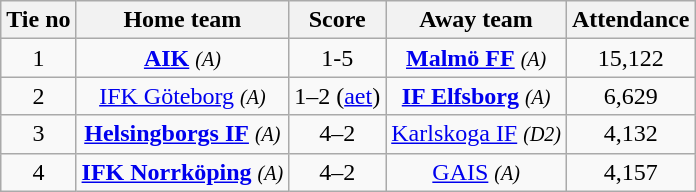<table class="wikitable" style="text-align:center">
<tr>
<th style= width="40px">Tie no</th>
<th style= width="150px">Home team</th>
<th style= width="60px">Score</th>
<th style= width="150px">Away team</th>
<th style= width="30px">Attendance</th>
</tr>
<tr>
<td>1</td>
<td><strong><a href='#'>AIK</a></strong> <em><small>(A)</small></em></td>
<td>1-5</td>
<td><strong><a href='#'>Malmö FF</a></strong> <em><small>(A)</small></em></td>
<td>15,122</td>
</tr>
<tr>
<td>2</td>
<td><a href='#'>IFK Göteborg</a> <em><small>(A)</small></em></td>
<td>1–2 (<a href='#'>aet</a>)</td>
<td><strong><a href='#'>IF Elfsborg</a></strong> <em><small>(A)</small></em></td>
<td>6,629</td>
</tr>
<tr>
<td>3</td>
<td><strong><a href='#'>Helsingborgs IF</a></strong> <em><small>(A)</small></em></td>
<td>4–2</td>
<td><a href='#'>Karlskoga IF</a> <em><small>(D2)</small></em></td>
<td>4,132</td>
</tr>
<tr>
<td>4</td>
<td><strong><a href='#'>IFK Norrköping</a></strong> <em><small>(A)</small></em></td>
<td>4–2</td>
<td><a href='#'>GAIS</a> <em><small>(A)</small></em></td>
<td>4,157</td>
</tr>
</table>
